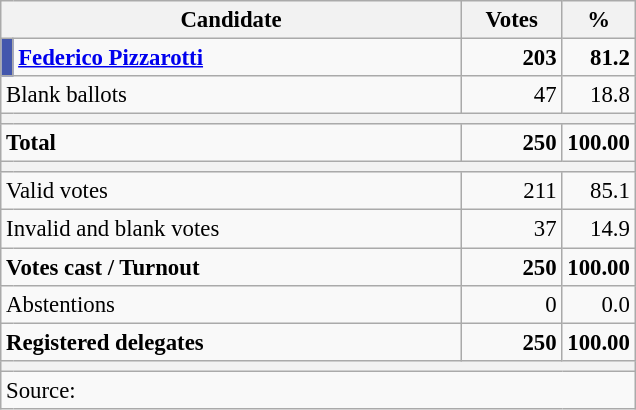<table class="wikitable" style="text-align:right; font-size:95%;">
<tr>
<th colspan="2" width="300">Candidate</th>
<th width="60">Votes</th>
<th width="40">%</th>
</tr>
<tr>
<td width="1" style="color:inherit;background:#4357AD"></td>
<td align="left"><strong><a href='#'>Federico Pizzarotti</a></strong></td>
<td><strong>203</strong></td>
<td><strong>81.2</strong></td>
</tr>
<tr>
<td align="left" colspan="2">Blank ballots</td>
<td>47</td>
<td>18.8</td>
</tr>
<tr>
<th colspan="4"></th>
</tr>
<tr style="font-weight:bold;">
<td align="left" colspan="2">Total</td>
<td>250</td>
<td>100.00</td>
</tr>
<tr>
<th colspan="4"></th>
</tr>
<tr>
<td colspan="2" align=left>Valid votes</td>
<td>211</td>
<td>85.1</td>
</tr>
<tr>
<td colspan="2" align=left>Invalid and blank votes</td>
<td>37</td>
<td>14.9</td>
</tr>
<tr>
<td colspan="2" align="left"><strong>Votes cast / Turnout</strong></td>
<td><strong>250</strong></td>
<td><strong>100.00</strong></td>
</tr>
<tr>
<td colspan="2" align="left">Abstentions</td>
<td>0</td>
<td>0.0</td>
</tr>
<tr>
<td colspan="2" align="left"><strong>Registered delegates</strong></td>
<td align="right"><strong>250</strong></td>
<td align="right"><strong>100.00</strong></td>
</tr>
<tr>
<th colspan="4"></th>
</tr>
<tr>
<td colspan="4" align="left">Source: </td>
</tr>
</table>
